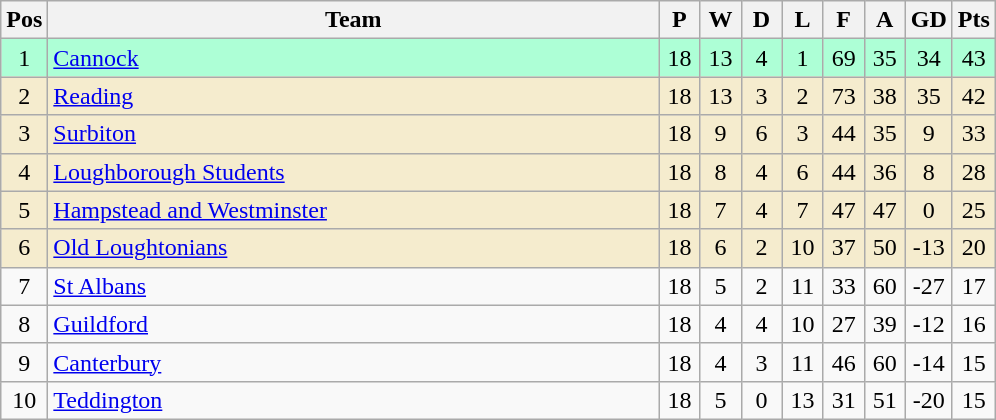<table class="wikitable" style="font-size: 100%">
<tr>
<th width=20>Pos</th>
<th width=400>Team</th>
<th width=20>P</th>
<th width=20>W</th>
<th width=20>D</th>
<th width=20>L</th>
<th width=20>F</th>
<th width=20>A</th>
<th width=20>GD</th>
<th width=20>Pts</th>
</tr>
<tr align=center style="background: #ADFFD6;">
<td>1</td>
<td align="left"><a href='#'>Cannock</a></td>
<td>18</td>
<td>13</td>
<td>4</td>
<td>1</td>
<td>69</td>
<td>35</td>
<td>34</td>
<td>43</td>
</tr>
<tr align=center style="background: #F5ECCE;">
<td>2</td>
<td align="left"><a href='#'>Reading</a></td>
<td>18</td>
<td>13</td>
<td>3</td>
<td>2</td>
<td>73</td>
<td>38</td>
<td>35</td>
<td>42</td>
</tr>
<tr align=center style="background: #F5ECCE;">
<td>3</td>
<td align="left"><a href='#'>Surbiton</a></td>
<td>18</td>
<td>9</td>
<td>6</td>
<td>3</td>
<td>44</td>
<td>35</td>
<td>9</td>
<td>33</td>
</tr>
<tr align=center style="background: #F5ECCE;">
<td>4</td>
<td align="left"><a href='#'>Loughborough Students</a></td>
<td>18</td>
<td>8</td>
<td>4</td>
<td>6</td>
<td>44</td>
<td>36</td>
<td>8</td>
<td>28</td>
</tr>
<tr align=center style="background: #F5ECCE;">
<td>5</td>
<td align="left"><a href='#'>Hampstead and Westminster</a></td>
<td>18</td>
<td>7</td>
<td>4</td>
<td>7</td>
<td>47</td>
<td>47</td>
<td>0</td>
<td>25</td>
</tr>
<tr align=center style="background: #F5ECCE;">
<td>6</td>
<td align="left"><a href='#'>Old Loughtonians</a></td>
<td>18</td>
<td>6</td>
<td>2</td>
<td>10</td>
<td>37</td>
<td>50</td>
<td>-13</td>
<td>20</td>
</tr>
<tr align=center>
<td>7</td>
<td align="left"><a href='#'>St Albans</a></td>
<td>18</td>
<td>5</td>
<td>2</td>
<td>11</td>
<td>33</td>
<td>60</td>
<td>-27</td>
<td>17</td>
</tr>
<tr align=center>
<td>8</td>
<td align="left"><a href='#'>Guildford</a></td>
<td>18</td>
<td>4</td>
<td>4</td>
<td>10</td>
<td>27</td>
<td>39</td>
<td>-12</td>
<td>16</td>
</tr>
<tr align=center>
<td>9</td>
<td align="left"><a href='#'>Canterbury</a></td>
<td>18</td>
<td>4</td>
<td>3</td>
<td>11</td>
<td>46</td>
<td>60</td>
<td>-14</td>
<td>15</td>
</tr>
<tr align=center>
<td>10</td>
<td align="left"><a href='#'>Teddington</a></td>
<td>18</td>
<td>5</td>
<td>0</td>
<td>13</td>
<td>31</td>
<td>51</td>
<td>-20</td>
<td>15</td>
</tr>
</table>
